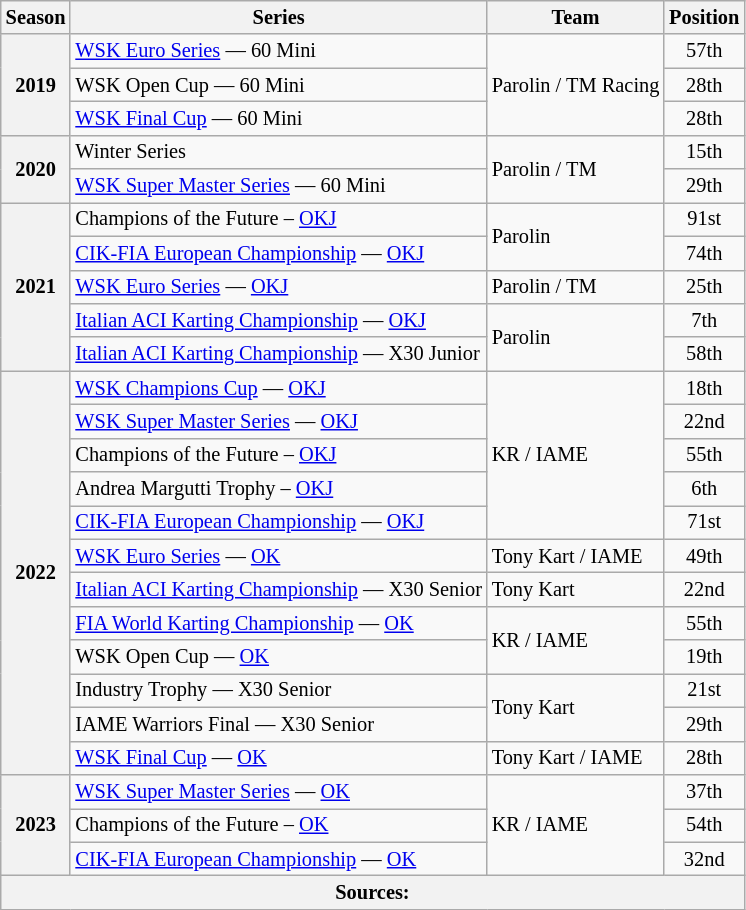<table class="wikitable" style="font-size: 85%; text-align:center">
<tr>
<th>Season</th>
<th>Series</th>
<th>Team</th>
<th>Position</th>
</tr>
<tr>
<th rowspan="3">2019</th>
<td align="left"><a href='#'>WSK Euro Series</a> — 60 Mini</td>
<td rowspan="3" align="left">Parolin / TM Racing</td>
<td>57th</td>
</tr>
<tr>
<td align="left">WSK Open Cup — 60 Mini</td>
<td>28th</td>
</tr>
<tr>
<td align="left"><a href='#'>WSK Final Cup</a> — 60 Mini</td>
<td>28th</td>
</tr>
<tr>
<th rowspan="2">2020</th>
<td align="left">Winter Series</td>
<td rowspan="2" align="left">Parolin / TM</td>
<td>15th</td>
</tr>
<tr>
<td align="left"><a href='#'>WSK Super Master Series</a> — 60 Mini</td>
<td>29th</td>
</tr>
<tr>
<th rowspan="5">2021</th>
<td align="left">Champions of the Future – <a href='#'>OKJ</a></td>
<td rowspan="2" align="left">Parolin</td>
<td>91st</td>
</tr>
<tr>
<td align="left"><a href='#'>CIK-FIA European Championship</a> — <a href='#'>OKJ</a></td>
<td>74th</td>
</tr>
<tr>
<td align="left"><a href='#'>WSK Euro Series</a> — <a href='#'>OKJ</a></td>
<td align="left">Parolin / TM</td>
<td>25th</td>
</tr>
<tr>
<td align="left"><a href='#'>Italian ACI Karting Championship</a> — <a href='#'>OKJ</a></td>
<td rowspan="2" align="left">Parolin</td>
<td>7th</td>
</tr>
<tr>
<td align="left"><a href='#'>Italian ACI Karting Championship</a> — X30 Junior</td>
<td>58th</td>
</tr>
<tr>
<th rowspan="12">2022</th>
<td align="left"><a href='#'>WSK Champions Cup</a> — <a href='#'>OKJ</a></td>
<td rowspan="5" align="left">KR / IAME</td>
<td>18th</td>
</tr>
<tr>
<td align="left"><a href='#'>WSK Super Master Series</a> — <a href='#'>OKJ</a></td>
<td>22nd</td>
</tr>
<tr>
<td align="left">Champions of the Future – <a href='#'>OKJ</a></td>
<td>55th</td>
</tr>
<tr>
<td align="left">Andrea Margutti Trophy – <a href='#'>OKJ</a></td>
<td>6th</td>
</tr>
<tr>
<td align="left"><a href='#'>CIK-FIA European Championship</a> — <a href='#'>OKJ</a></td>
<td>71st</td>
</tr>
<tr>
<td align="left"><a href='#'>WSK Euro Series</a> — <a href='#'>OK</a></td>
<td align="left">Tony Kart / IAME</td>
<td>49th</td>
</tr>
<tr>
<td align="left"><a href='#'>Italian ACI Karting Championship</a> — X30 Senior</td>
<td align="left">Tony Kart</td>
<td>22nd</td>
</tr>
<tr>
<td align="left"><a href='#'>FIA World Karting Championship</a> — <a href='#'>OK</a></td>
<td rowspan="2" align="left">KR / IAME</td>
<td>55th</td>
</tr>
<tr>
<td align="left">WSK Open Cup — <a href='#'>OK</a></td>
<td>19th</td>
</tr>
<tr>
<td align="left">Industry Trophy — X30 Senior</td>
<td rowspan="2" align="left">Tony Kart</td>
<td>21st</td>
</tr>
<tr>
<td align="left">IAME Warriors Final — X30 Senior</td>
<td>29th</td>
</tr>
<tr>
<td align="left"><a href='#'>WSK Final Cup</a> — <a href='#'>OK</a></td>
<td align="left">Tony Kart / IAME</td>
<td>28th</td>
</tr>
<tr>
<th rowspan="3">2023</th>
<td align="left"><a href='#'>WSK Super Master Series</a> — <a href='#'>OK</a></td>
<td rowspan="3" align="left">KR / IAME</td>
<td>37th</td>
</tr>
<tr>
<td align="left">Champions of the Future – <a href='#'>OK</a></td>
<td>54th</td>
</tr>
<tr>
<td align="left"><a href='#'>CIK-FIA European Championship</a> — <a href='#'>OK</a></td>
<td>32nd</td>
</tr>
<tr>
<th colspan="4">Sources:</th>
</tr>
</table>
